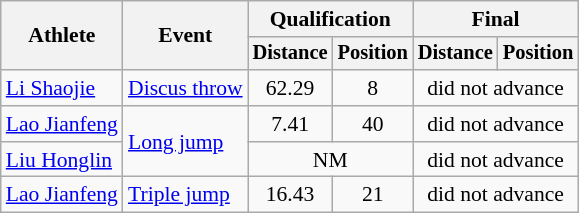<table class=wikitable style="font-size:90%">
<tr>
<th rowspan="2">Athlete</th>
<th rowspan="2">Event</th>
<th colspan="2">Qualification</th>
<th colspan="2">Final</th>
</tr>
<tr style="font-size:95%">
<th>Distance</th>
<th>Position</th>
<th>Distance</th>
<th>Position</th>
</tr>
<tr>
<td align=left><a href='#'>Li Shaojie</a></td>
<td align=left><a href='#'>Discus throw</a></td>
<td align=center>62.29</td>
<td align=center>8</td>
<td align=center colspan="2">did not advance</td>
</tr>
<tr>
<td align=left><a href='#'>Lao Jianfeng</a></td>
<td align=left rowspan=2><a href='#'>Long jump</a></td>
<td align=center>7.41</td>
<td align=center>40</td>
<td align=center colspan="2">did not advance</td>
</tr>
<tr>
<td align=left><a href='#'>Liu Honglin</a></td>
<td align=center colspan="2">NM</td>
<td align=center colspan="2">did not advance</td>
</tr>
<tr>
<td align=left><a href='#'>Lao Jianfeng</a></td>
<td align=left><a href='#'>Triple jump</a></td>
<td align=center>16.43</td>
<td align=center>21</td>
<td align=center colspan="2">did not advance</td>
</tr>
</table>
